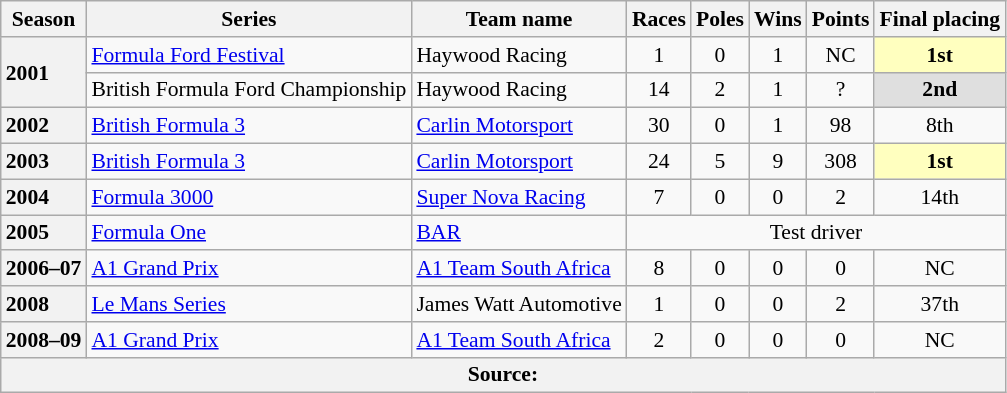<table class="wikitable" style="font-size: 90%; text-align:center">
<tr>
<th>Season</th>
<th>Series</th>
<th>Team name</th>
<th>Races</th>
<th>Poles</th>
<th>Wins</th>
<th>Points</th>
<th>Final placing</th>
</tr>
<tr>
<th rowspan=2 style="text-align:left">2001</th>
<td style="text-align:left"><a href='#'>Formula Ford Festival</a></td>
<td style="text-align:left">Haywood Racing</td>
<td>1</td>
<td>0</td>
<td>1</td>
<td>NC</td>
<td style="background:#FFFFBF"><strong>1st</strong></td>
</tr>
<tr>
<td style="text-align:left">British Formula Ford Championship</td>
<td style="text-align:left">Haywood Racing</td>
<td>14</td>
<td>2</td>
<td>1</td>
<td>?</td>
<td style="background:#DFDFDF"><strong>2nd</strong></td>
</tr>
<tr>
<th style="text-align:left">2002</th>
<td style="text-align:left"><a href='#'>British Formula 3</a></td>
<td style="text-align:left"><a href='#'>Carlin Motorsport</a></td>
<td>30</td>
<td>0</td>
<td>1</td>
<td>98</td>
<td style="text-align:center">8th</td>
</tr>
<tr>
<th style="text-align:left">2003</th>
<td style="text-align:left"><a href='#'>British Formula 3</a></td>
<td style="text-align:left"><a href='#'>Carlin Motorsport</a></td>
<td>24</td>
<td>5</td>
<td>9</td>
<td>308</td>
<td style="background:#FFFFBF"><strong>1st</strong></td>
</tr>
<tr>
<th style="text-align:left">2004</th>
<td style="text-align:left"><a href='#'>Formula 3000</a></td>
<td style="text-align:left"><a href='#'>Super Nova Racing</a></td>
<td>7</td>
<td>0</td>
<td>0</td>
<td>2</td>
<td style="text-align:center">14th</td>
</tr>
<tr>
<th style="text-align:left">2005</th>
<td style="text-align:left"><a href='#'>Formula One</a></td>
<td style="text-align:left"><a href='#'>BAR</a></td>
<td colspan=5 style="text-align:center">Test driver</td>
</tr>
<tr>
<th style="text-align:left">2006–07</th>
<td style="text-align:left"><a href='#'>A1 Grand Prix</a></td>
<td style="text-align:left"><a href='#'>A1 Team South Africa</a></td>
<td>8</td>
<td>0</td>
<td>0</td>
<td>0</td>
<td style="text-align:center">NC</td>
</tr>
<tr>
<th style="text-align:left">2008</th>
<td style="text-align:left"><a href='#'>Le Mans Series</a></td>
<td style="text-align:left">James Watt Automotive</td>
<td>1</td>
<td>0</td>
<td>0</td>
<td>2</td>
<td style="text-align:center">37th</td>
</tr>
<tr>
<th style="text-align:left">2008–09</th>
<td style="text-align:left"><a href='#'>A1 Grand Prix</a></td>
<td style="text-align:left"><a href='#'>A1 Team South Africa</a></td>
<td>2</td>
<td>0</td>
<td>0</td>
<td>0</td>
<td style="text-align:center">NC</td>
</tr>
<tr>
<th colspan=8 style="text-align:center">Source:</th>
</tr>
</table>
